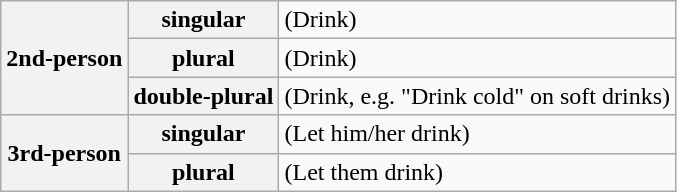<table class="wikitable">
<tr>
<th rowspan="3">2nd-person</th>
<th>singular</th>
<td> (Drink)</td>
</tr>
<tr>
<th>plural</th>
<td> (Drink)</td>
</tr>
<tr>
<th>double-plural</th>
<td> (Drink, e.g.  "Drink cold" on soft drinks)</td>
</tr>
<tr>
<th rowspan="2">3rd-person</th>
<th>singular</th>
<td> (Let him/her drink)</td>
</tr>
<tr>
<th>plural</th>
<td> (Let them drink)</td>
</tr>
</table>
